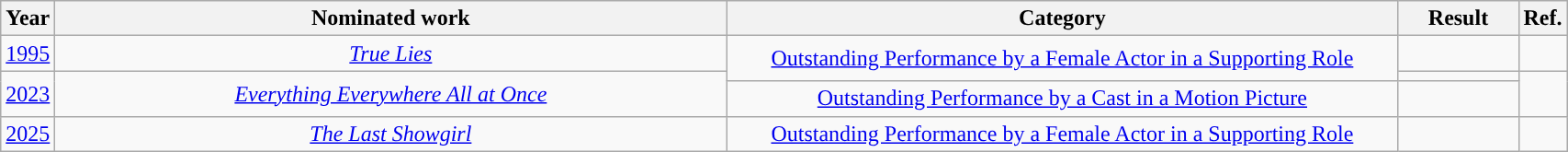<table class="wikitable">
<tr>
<th scope="col" style="width:1em;">Year</th>
<th scope="col" style="width:30em;">Nominated work</th>
<th scope="col" style="width:30em;">Category</th>
<th scope="col" style="width:5em;">Result</th>
<th scope="col" style="width:1em;">Ref.</th>
</tr>
<tr>
<td align="center"><a href='#'>1995</a></td>
<td align="center"><em><a href='#'>True Lies</a></em></td>
<td rowspan="2" align="center"><a href='#'>Outstanding Performance by a Female Actor in a Supporting Role</a></td>
<td></td>
<td align="center"></td>
</tr>
<tr>
<td rowspan="2" align="center"><a href='#'>2023</a></td>
<td rowspan="2" align="center"><em><a href='#'>Everything Everywhere All at Once</a></em></td>
<td></td>
<td rowspan="2" align="center"></td>
</tr>
<tr>
<td align="center"><a href='#'>Outstanding Performance by a Cast in a Motion Picture</a></td>
<td></td>
</tr>
<tr>
<td align="center"><a href='#'>2025</a></td>
<td align="center"><em><a href='#'>The Last Showgirl</a></em></td>
<td align="center"><a href='#'>Outstanding Performance by a Female Actor in a Supporting Role</a></td>
<td></td>
<td align="center"></td>
</tr>
</table>
